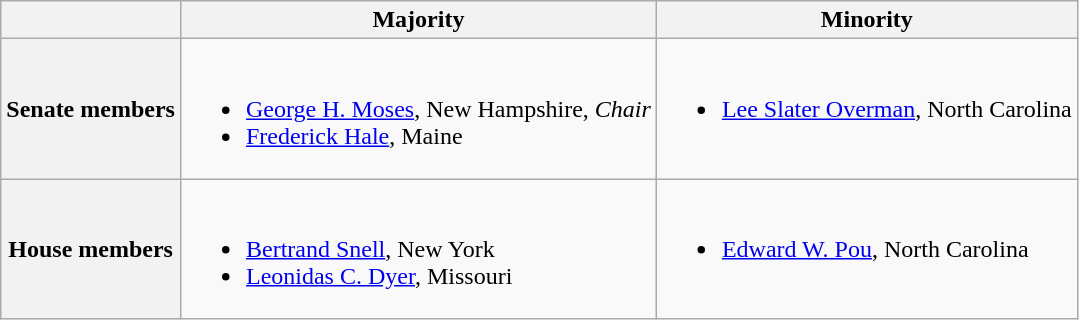<table class=wikitable>
<tr>
<th></th>
<th>Majority</th>
<th>Minority</th>
</tr>
<tr>
<th>Senate members</th>
<td valign="top" ><br><ul><li><a href='#'>George H. Moses</a>, New Hampshire, <em>Chair</em></li><li><a href='#'>Frederick Hale</a>, Maine</li></ul></td>
<td valign="top" ><br><ul><li><a href='#'>Lee Slater Overman</a>, North Carolina</li></ul></td>
</tr>
<tr>
<th>House members</th>
<td valign="top" ><br><ul><li><a href='#'>Bertrand Snell</a>, New York</li><li><a href='#'>Leonidas C. Dyer</a>, Missouri</li></ul></td>
<td valign="top" ><br><ul><li><a href='#'>Edward W. Pou</a>, North Carolina</li></ul></td>
</tr>
</table>
